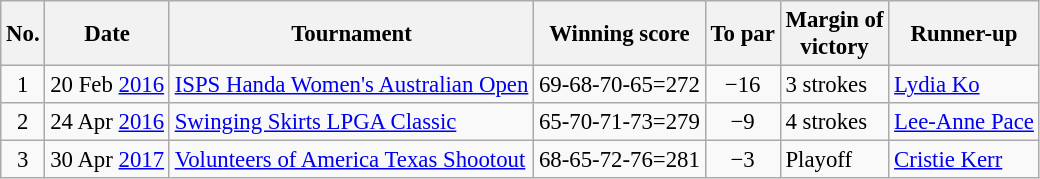<table class="wikitable" style="font-size:95%;">
<tr>
<th>No.</th>
<th>Date</th>
<th>Tournament</th>
<th>Winning score</th>
<th>To par</th>
<th>Margin of<br>victory</th>
<th>Runner-up</th>
</tr>
<tr>
<td align=center>1</td>
<td align=right>20 Feb <a href='#'>2016</a></td>
<td><a href='#'>ISPS Handa Women's Australian Open</a></td>
<td align=right>69-68-70-65=272</td>
<td align=center>−16</td>
<td>3 strokes</td>
<td> <a href='#'>Lydia Ko</a></td>
</tr>
<tr>
<td align=center>2</td>
<td align=right>24 Apr <a href='#'>2016</a></td>
<td><a href='#'>Swinging Skirts LPGA Classic</a></td>
<td align=right>65-70-71-73=279</td>
<td align=center>−9</td>
<td>4 strokes</td>
<td> <a href='#'>Lee-Anne Pace</a></td>
</tr>
<tr>
<td align=center>3</td>
<td align=right>30 Apr <a href='#'>2017</a></td>
<td><a href='#'>Volunteers of America Texas Shootout</a></td>
<td align=right>68-65-72-76=281</td>
<td align=center>−3</td>
<td>Playoff</td>
<td> <a href='#'>Cristie Kerr</a></td>
</tr>
</table>
